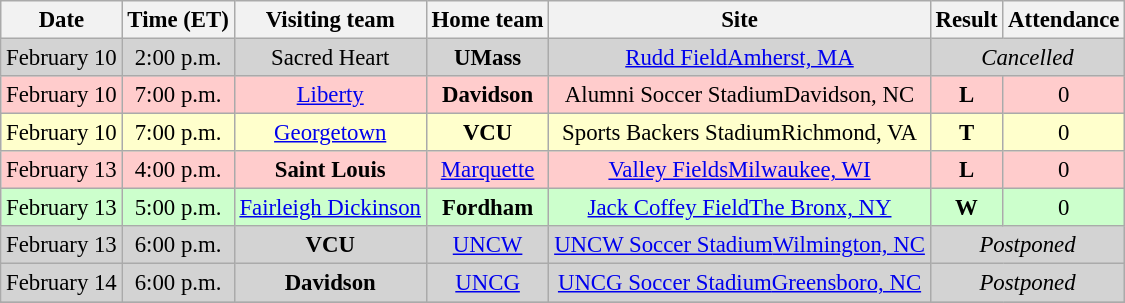<table class="wikitable" style="font-size:95%; text-align: center;">
<tr>
<th>Date</th>
<th>Time (ET)</th>
<th>Visiting team</th>
<th>Home team</th>
<th>Site</th>
<th>Result</th>
<th>Attendance</th>
</tr>
<tr bgcolor="D3D3D3">
<td>February 10</td>
<td>2:00 p.m.</td>
<td>Sacred Heart</td>
<td><strong>UMass</strong></td>
<td><a href='#'>Rudd Field</a><a href='#'>Amherst, MA</a></td>
<td colspan="2"><em>Cancelled</em></td>
</tr>
<tr style="background:#fcc;">
<td>February 10</td>
<td>7:00 p.m.</td>
<td><a href='#'>Liberty</a></td>
<td><strong>Davidson</strong></td>
<td>Alumni Soccer StadiumDavidson, NC</td>
<td><strong>L</strong> </td>
<td>0</td>
</tr>
<tr style="background:#ffc;">
<td>February 10</td>
<td>7:00 p.m.</td>
<td><a href='#'>Georgetown</a></td>
<td><strong>VCU</strong></td>
<td>Sports Backers StadiumRichmond, VA</td>
<td><strong>T</strong> </td>
<td>0</td>
</tr>
<tr style="background:#fcc;">
<td>February 13</td>
<td>4:00 p.m.</td>
<td><strong>Saint Louis</strong></td>
<td><a href='#'>Marquette</a></td>
<td><a href='#'>Valley Fields</a><a href='#'>Milwaukee, WI</a></td>
<td><strong>L</strong> </td>
<td>0</td>
</tr>
<tr style="background:#cfc;">
<td>February 13</td>
<td>5:00 p.m.</td>
<td><a href='#'>Fairleigh Dickinson</a></td>
<td><strong>Fordham</strong></td>
<td><a href='#'>Jack Coffey Field</a><a href='#'>The Bronx, NY</a></td>
<td><strong>W</strong> </td>
<td>0</td>
</tr>
<tr bgcolor="D3D3D3">
<td>February 13</td>
<td>6:00 p.m.</td>
<td><strong>VCU</strong></td>
<td><a href='#'>UNCW</a></td>
<td><a href='#'>UNCW Soccer Stadium</a><a href='#'>Wilmington, NC</a></td>
<td colspan="2"><em>Postponed</em></td>
</tr>
<tr bgcolor="#D3D3D3">
<td>February 14</td>
<td>6:00 p.m.</td>
<td><strong>Davidson</strong></td>
<td><a href='#'>UNCG</a></td>
<td><a href='#'>UNCG Soccer Stadium</a><a href='#'>Greensboro, NC</a></td>
<td colspan="2"><em>Postponed</em></td>
</tr>
<tr>
</tr>
</table>
